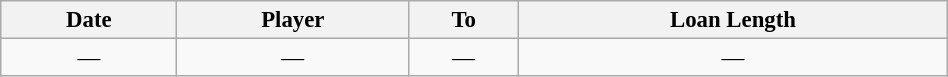<table class="wikitable" style="font-size:95%; width:50%">
<tr>
<th>Date</th>
<th>Player</th>
<th>To</th>
<th>Loan Length</th>
</tr>
<tr>
<td align=center>—</td>
<td align=center>—</td>
<td align=center>—</td>
<td align=center>—</td>
</tr>
</table>
